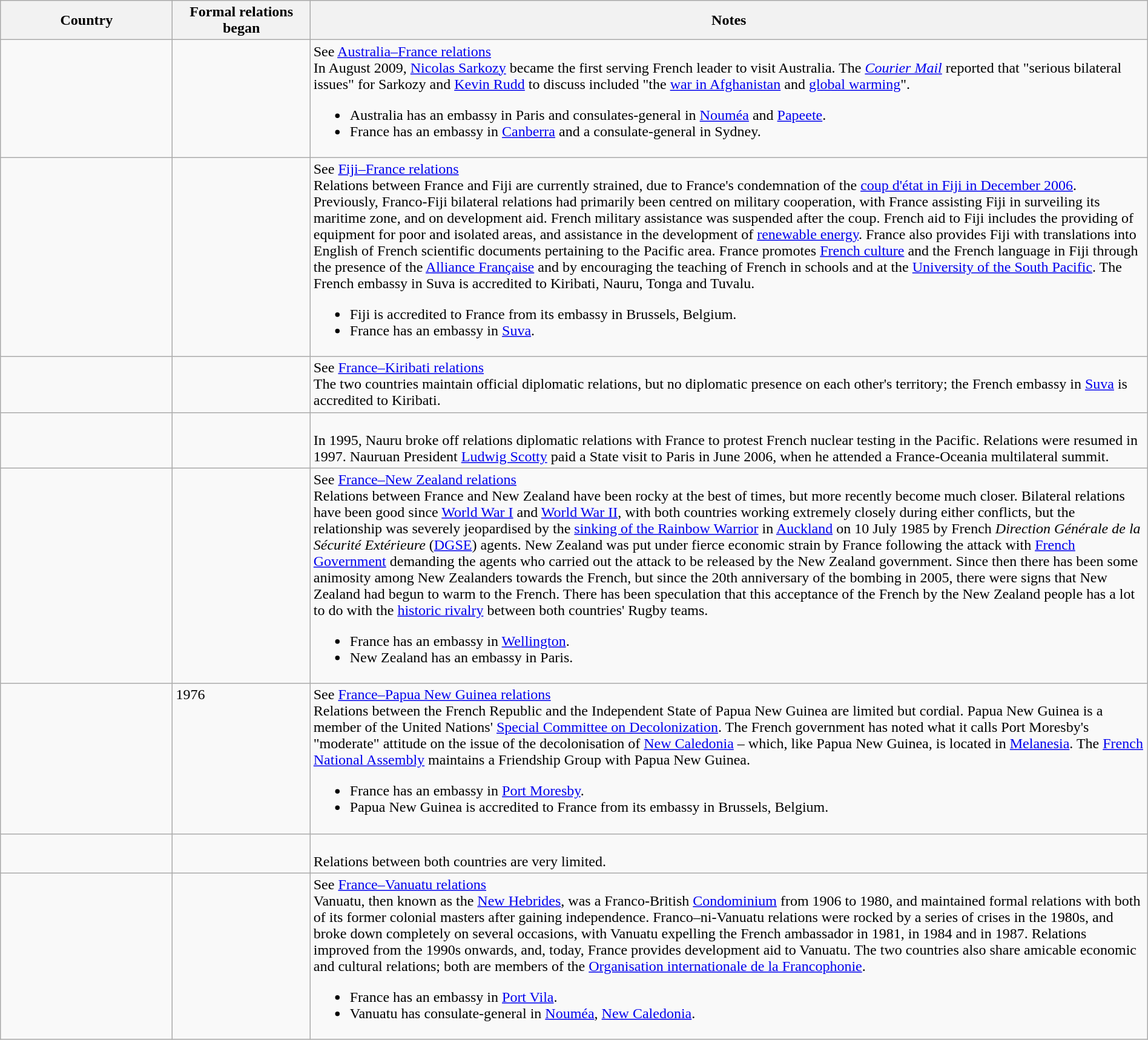<table class="wikitable sortable" style="width:100%; margin:auto;">
<tr>
<th style="width:15%;">Country</th>
<th style="width:12%;">Formal relations began</th>
<th>Notes</th>
</tr>
<tr valign="top">
<td></td>
<td></td>
<td>See <a href='#'>Australia–France relations</a><br>In August 2009, <a href='#'>Nicolas Sarkozy</a> became the first serving French leader to visit Australia. The <em><a href='#'>Courier Mail</a></em> reported that "serious bilateral issues" for Sarkozy and <a href='#'>Kevin Rudd</a> to discuss included "the <a href='#'>war in Afghanistan</a> and <a href='#'>global warming</a>".<ul><li>Australia has an embassy in Paris and consulates-general in <a href='#'>Nouméa</a> and <a href='#'>Papeete</a>.</li><li>France has an embassy in <a href='#'>Canberra</a> and a consulate-general in Sydney.</li></ul></td>
</tr>
<tr valign="top">
<td></td>
<td></td>
<td>See <a href='#'>Fiji–France relations</a><br>Relations between France and Fiji are currently strained, due to France's condemnation of the <a href='#'>coup d'état in Fiji in December 2006</a>. Previously, Franco-Fiji bilateral relations had primarily been centred on military cooperation, with France assisting Fiji in surveiling its maritime zone, and on development aid. French military assistance was suspended after the coup. French aid to Fiji includes the providing of equipment for poor and isolated areas, and assistance in the development of <a href='#'>renewable energy</a>. France also provides Fiji with translations into English of French scientific documents pertaining to the Pacific area. France promotes <a href='#'>French culture</a> and the French language in Fiji through the presence of the <a href='#'>Alliance Française</a> and by encouraging the teaching of French in schools and at the <a href='#'>University of the South Pacific</a>. The French embassy in Suva is accredited to Kiribati, Nauru, Tonga and Tuvalu.<ul><li>Fiji is accredited to France from its embassy in Brussels, Belgium.</li><li>France has an embassy in <a href='#'>Suva</a>.</li></ul></td>
</tr>
<tr valign="top">
<td></td>
<td></td>
<td>See <a href='#'>France–Kiribati relations</a><br>The two countries maintain official diplomatic relations, but no diplomatic presence on each other's territory; the French embassy in <a href='#'>Suva</a> is accredited to Kiribati.</td>
</tr>
<tr valign="top">
<td></td>
<td></td>
<td><br>In 1995, Nauru broke off relations diplomatic relations with France to protest French nuclear testing in the Pacific. Relations were resumed in 1997. Nauruan President <a href='#'>Ludwig Scotty</a> paid a State visit to Paris in June 2006, when he attended a France-Oceania multilateral summit.</td>
</tr>
<tr valign="top">
<td></td>
<td></td>
<td>See <a href='#'>France–New Zealand relations</a><br>Relations between France and New Zealand have been rocky at the best of times, but more recently become much closer. Bilateral relations have been good since <a href='#'>World War I</a> and <a href='#'>World War II</a>, with both countries working extremely closely during either conflicts, but the relationship was severely jeopardised by the <a href='#'>sinking of the Rainbow Warrior</a> in <a href='#'>Auckland</a> on 10 July 1985 by French <em>Direction Générale de la Sécurité Extérieure</em> (<a href='#'>DGSE</a>) agents. New Zealand was put under fierce economic strain by France following the attack with <a href='#'>French Government</a> demanding the agents who carried out the attack to be released by the New Zealand government. Since then there has been some animosity among New Zealanders towards the French, but since the 20th anniversary of the bombing in 2005, there were signs that New Zealand had begun to warm to the French. There has been speculation that this acceptance of the French by the New Zealand people has a lot to do with the <a href='#'>historic rivalry</a> between both countries' Rugby teams.<ul><li>France has an embassy in <a href='#'>Wellington</a>.</li><li>New Zealand has an embassy in Paris.</li></ul></td>
</tr>
<tr valign="top">
<td></td>
<td>1976</td>
<td>See <a href='#'>France–Papua New Guinea relations</a><br>Relations between the French Republic and the Independent State of Papua New Guinea are limited but cordial. Papua New Guinea is a member of the United Nations' <a href='#'>Special Committee on Decolonization</a>. The French government has noted what it calls Port Moresby's "moderate" attitude on the issue of the decolonisation of <a href='#'>New Caledonia</a> – which, like Papua New Guinea, is located in <a href='#'>Melanesia</a>. The <a href='#'>French National Assembly</a> maintains a Friendship Group with Papua New Guinea.<ul><li>France has an embassy in <a href='#'>Port Moresby</a>.</li><li>Papua New Guinea is accredited to France from its embassy in Brussels, Belgium.</li></ul></td>
</tr>
<tr valign="top">
<td></td>
<td></td>
<td><br>Relations between both countries are very limited.</td>
</tr>
<tr valign="top">
<td></td>
<td></td>
<td>See <a href='#'>France–Vanuatu relations</a><br>Vanuatu, then known as the <a href='#'>New Hebrides</a>, was a Franco-British <a href='#'>Condominium</a> from 1906 to 1980, and maintained formal relations with both of its former colonial masters after gaining independence.  Franco–ni-Vanuatu relations were rocked by a series of crises in the 1980s, and broke down completely on several occasions, with Vanuatu expelling the French ambassador in 1981, in 1984 and in 1987.  Relations improved from the 1990s onwards, and, today, France provides development aid to Vanuatu.  The two countries also share amicable economic and cultural relations; both are members of the <a href='#'>Organisation internationale de la Francophonie</a>.<ul><li>France has an embassy in <a href='#'>Port Vila</a>.</li><li>Vanuatu has consulate-general in <a href='#'>Nouméa</a>, <a href='#'>New Caledonia</a>.</li></ul></td>
</tr>
</table>
